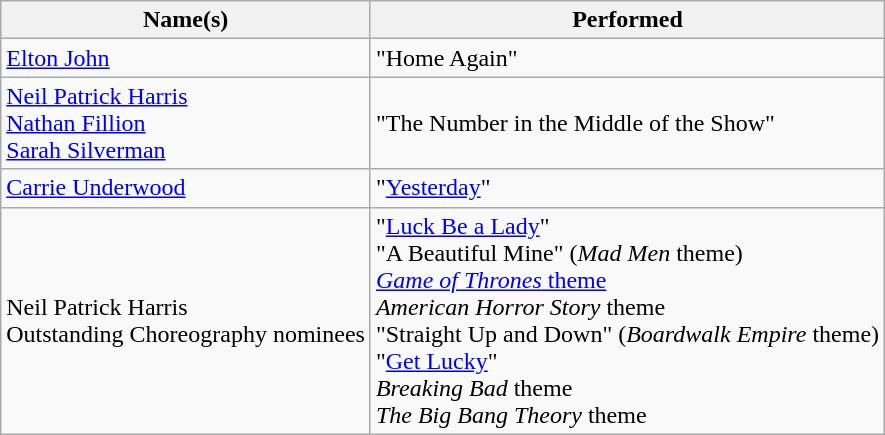<table class="wikitable sortable">
<tr>
<th>Name(s)</th>
<th>Performed</th>
</tr>
<tr>
<td><a href='#'>Elton John</a></td>
<td>"Home Again"</td>
</tr>
<tr>
<td><a href='#'>Neil Patrick Harris</a><br><a href='#'>Nathan Fillion</a><br><a href='#'>Sarah Silverman</a></td>
<td>"The Number in the Middle of the Show"</td>
</tr>
<tr>
<td><a href='#'>Carrie Underwood</a></td>
<td>"<a href='#'>Yesterday</a>"</td>
</tr>
<tr>
<td>Neil Patrick Harris<br>Outstanding Choreography nominees</td>
<td>"<a href='#'>Luck Be a Lady</a>"<br>"A Beautiful Mine" (<em>Mad Men</em> theme)<br><a href='#'><em>Game of Thrones</em> theme</a><br><em>American Horror Story</em> theme<br>"Straight Up and Down" (<em>Boardwalk Empire</em> theme)<br>"<a href='#'>Get Lucky</a>"<br><em>Breaking Bad</em> theme<br><em>The Big Bang Theory</em> theme</td>
</tr>
</table>
